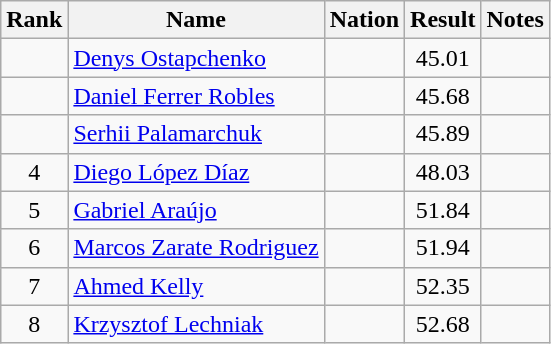<table class="wikitable sortable" style="text-align:center">
<tr>
<th>Rank</th>
<th>Name</th>
<th>Nation</th>
<th>Result</th>
<th>Notes</th>
</tr>
<tr>
<td></td>
<td align="left"><a href='#'>Denys Ostapchenko</a></td>
<td align=left></td>
<td>45.01</td>
<td></td>
</tr>
<tr>
<td></td>
<td align="left"><a href='#'>Daniel Ferrer Robles</a></td>
<td align=left></td>
<td>45.68</td>
<td></td>
</tr>
<tr>
<td></td>
<td align="left"><a href='#'>Serhii Palamarchuk</a></td>
<td align=left></td>
<td>45.89</td>
<td></td>
</tr>
<tr>
<td>4</td>
<td align="left"><a href='#'>Diego López Díaz</a></td>
<td align=left></td>
<td>48.03</td>
<td></td>
</tr>
<tr>
<td>5</td>
<td align="left"><a href='#'>Gabriel Araújo</a></td>
<td align=left></td>
<td>51.84</td>
<td></td>
</tr>
<tr>
<td>6</td>
<td align="left"><a href='#'>Marcos Zarate Rodriguez</a></td>
<td align=left></td>
<td>51.94</td>
<td></td>
</tr>
<tr>
<td>7</td>
<td align="left"><a href='#'>Ahmed Kelly</a></td>
<td align=left></td>
<td>52.35</td>
<td></td>
</tr>
<tr>
<td>8</td>
<td align="left"><a href='#'>Krzysztof Lechniak</a></td>
<td align=left></td>
<td>52.68</td>
<td></td>
</tr>
</table>
